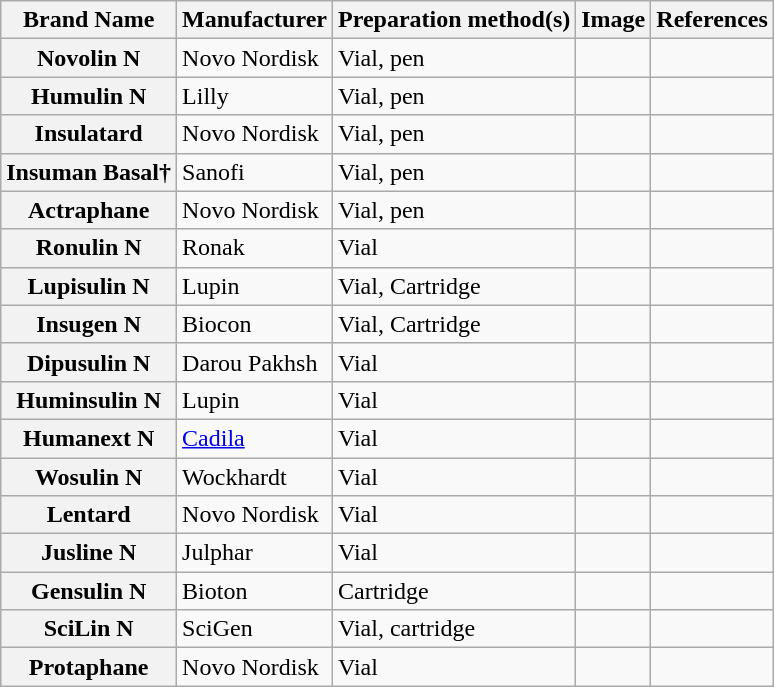<table class="wikitable sortable">
<tr>
<th scope="col">Brand Name</th>
<th scope="col">Manufacturer</th>
<th scope="col">Preparation method(s)</th>
<th scope="col">Image</th>
<th scope="col">References</th>
</tr>
<tr>
<th scope="row">Novolin N</th>
<td>Novo Nordisk</td>
<td>Vial, pen</td>
<td></td>
<td></td>
</tr>
<tr>
<th scope="row">Humulin N</th>
<td>Lilly</td>
<td>Vial, pen</td>
<td></td>
<td></td>
</tr>
<tr>
<th scope="row">Insulatard</th>
<td>Novo Nordisk</td>
<td>Vial, pen</td>
<td></td>
<td></td>
</tr>
<tr>
<th scope="row">Insuman Basal†</th>
<td>Sanofi</td>
<td>Vial, pen</td>
<td></td>
<td></td>
</tr>
<tr>
<th scope="row">Actraphane</th>
<td>Novo Nordisk</td>
<td>Vial, pen</td>
<td></td>
<td></td>
</tr>
<tr>
<th>Ronulin N</th>
<td>Ronak</td>
<td>Vial</td>
<td></td>
<td></td>
</tr>
<tr>
<th>Lupisulin N</th>
<td>Lupin</td>
<td>Vial, Cartridge</td>
<td></td>
<td></td>
</tr>
<tr>
<th>Insugen N</th>
<td>Biocon</td>
<td>Vial, Cartridge</td>
<td></td>
<td></td>
</tr>
<tr>
<th>Dipusulin N</th>
<td>Darou Pakhsh</td>
<td>Vial</td>
<td></td>
<td></td>
</tr>
<tr>
<th>Huminsulin N</th>
<td>Lupin</td>
<td>Vial</td>
<td></td>
<td></td>
</tr>
<tr>
<th>Humanext N</th>
<td><a href='#'>Cadila</a></td>
<td>Vial</td>
<td></td>
<td></td>
</tr>
<tr>
<th>Wosulin N</th>
<td>Wockhardt</td>
<td>Vial</td>
<td></td>
<td></td>
</tr>
<tr>
<th>Lentard</th>
<td>Novo Nordisk</td>
<td>Vial</td>
<td></td>
<td></td>
</tr>
<tr>
<th>Jusline N</th>
<td>Julphar</td>
<td>Vial</td>
<td></td>
<td></td>
</tr>
<tr>
<th>Gensulin N</th>
<td>Bioton</td>
<td>Cartridge</td>
<td></td>
<td></td>
</tr>
<tr>
<th>SciLin N</th>
<td>SciGen</td>
<td>Vial, cartridge</td>
<td></td>
<td></td>
</tr>
<tr>
<th>Protaphane</th>
<td>Novo Nordisk</td>
<td>Vial</td>
<td></td>
<td></td>
</tr>
</table>
